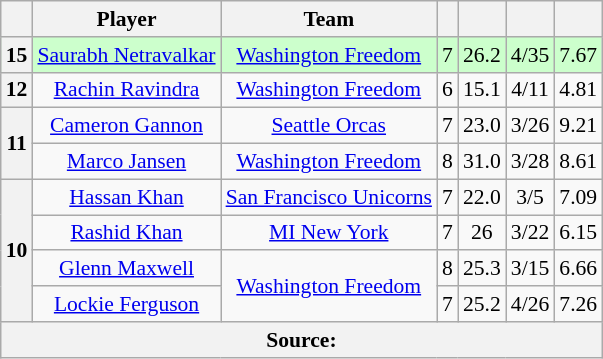<table class="wikitable"  style="text-align: center;font-size:90%">
<tr>
<th></th>
<th>Player</th>
<th>Team</th>
<th></th>
<th></th>
<th></th>
<th></th>
</tr>
<tr style="background:#cfc">
<th>15</th>
<td><a href='#'>Saurabh Netravalkar</a></td>
<td><a href='#'>Washington Freedom</a></td>
<td>7</td>
<td>26.2</td>
<td>4/35</td>
<td>7.67</td>
</tr>
<tr>
<th>12</th>
<td><a href='#'>Rachin Ravindra</a></td>
<td><a href='#'>Washington Freedom</a></td>
<td>6</td>
<td>15.1</td>
<td>4/11</td>
<td>4.81</td>
</tr>
<tr>
<th rowspan="2">11</th>
<td><a href='#'>Cameron Gannon</a></td>
<td><a href='#'>Seattle Orcas</a></td>
<td>7</td>
<td>23.0</td>
<td>3/26</td>
<td>9.21</td>
</tr>
<tr>
<td><a href='#'>Marco Jansen</a></td>
<td><a href='#'>Washington Freedom</a></td>
<td>8</td>
<td>31.0</td>
<td>3/28</td>
<td>8.61</td>
</tr>
<tr>
<th rowspan="4">10</th>
<td><a href='#'>Hassan Khan</a></td>
<td><a href='#'>San Francisco Unicorns</a></td>
<td>7</td>
<td>22.0</td>
<td>3/5</td>
<td>7.09</td>
</tr>
<tr>
<td><a href='#'>Rashid Khan</a></td>
<td><a href='#'>MI New York</a></td>
<td>7</td>
<td>26</td>
<td>3/22</td>
<td>6.15</td>
</tr>
<tr>
<td><a href='#'>Glenn Maxwell</a></td>
<td rowspan="2"><a href='#'>Washington Freedom</a></td>
<td>8</td>
<td>25.3</td>
<td>3/15</td>
<td>6.66</td>
</tr>
<tr>
<td><a href='#'>Lockie Ferguson</a></td>
<td>7</td>
<td>25.2</td>
<td>4/26</td>
<td>7.26</td>
</tr>
<tr>
<th colspan="7">Source: </th>
</tr>
</table>
